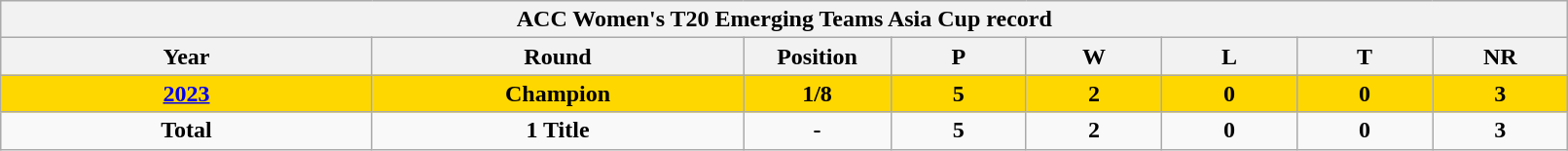<table class="wikitable" style="text-align: center; width:85%">
<tr>
<th colspan=10>ACC Women's T20 Emerging Teams Asia Cup record</th>
</tr>
<tr>
<th width=150>Year</th>
<th width=150>Round</th>
<th width=50>Position</th>
<th width=50>P</th>
<th width=50>W</th>
<th width=50>L</th>
<th width=50>T</th>
<th width=50>NR</th>
</tr>
<tr style="background:gold;">
<td> <strong><a href='#'>2023</a></strong></td>
<td><strong>Champion</strong></td>
<td><strong>1/8</strong></td>
<td><strong>5</strong></td>
<td><strong>2</strong></td>
<td><strong>0</strong></td>
<td><strong>0</strong></td>
<td><strong>3</strong></td>
</tr>
<tr>
<td><strong>Total</strong></td>
<td><strong>1 Title</strong></td>
<td><strong>-</strong></td>
<td><strong>5</strong></td>
<td><strong>2</strong></td>
<td><strong>0</strong></td>
<td><strong>0</strong></td>
<td><strong>3</strong></td>
</tr>
</table>
